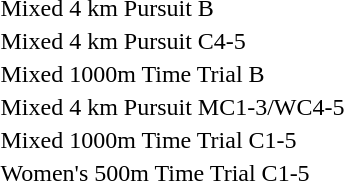<table>
<tr>
<td>Mixed 4 km Pursuit B</td>
<td></td>
<td></td>
<td></td>
</tr>
<tr>
<td>Mixed 4 km Pursuit C4-5</td>
<td></td>
<td></td>
<td></td>
</tr>
<tr>
<td>Mixed 1000m Time Trial B</td>
<td></td>
<td></td>
<td></td>
</tr>
<tr>
<td>Mixed 4 km Pursuit MC1-3/WC4-5</td>
<td></td>
<td></td>
<td></td>
</tr>
<tr>
<td>Mixed 1000m Time Trial C1-5</td>
<td></td>
<td></td>
<td></td>
</tr>
<tr>
<td>Women's 500m Time Trial C1-5</td>
<td></td>
<td></td>
<td></td>
</tr>
</table>
